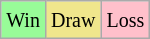<table class="wikitable">
<tr>
<td style="background-color: PaleGreen;"><small>Win</small></td>
<td style="background-color: Khaki;"><small>Draw</small></td>
<td style="background-color: Pink;"><small>Loss</small></td>
</tr>
</table>
